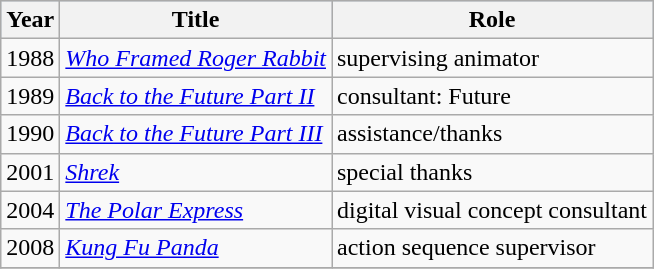<table class="wikitable">
<tr style="background:#b0c4de; text-align:center;">
<th>Year</th>
<th>Title</th>
<th>Role</th>
</tr>
<tr>
<td>1988</td>
<td><em><a href='#'>Who Framed Roger Rabbit</a></em></td>
<td>supervising animator</td>
</tr>
<tr>
<td>1989</td>
<td><em><a href='#'>Back to the Future Part II</a></em></td>
<td>consultant: Future</td>
</tr>
<tr>
<td>1990</td>
<td><em><a href='#'>Back to the Future Part III</a></em></td>
<td>assistance/thanks</td>
</tr>
<tr>
<td>2001</td>
<td><em><a href='#'>Shrek</a></em></td>
<td>special thanks</td>
</tr>
<tr>
<td>2004</td>
<td><em><a href='#'>The Polar Express</a></em></td>
<td>digital visual concept consultant</td>
</tr>
<tr>
<td>2008</td>
<td><em><a href='#'>Kung Fu Panda</a></em></td>
<td>action sequence supervisor</td>
</tr>
<tr>
</tr>
</table>
